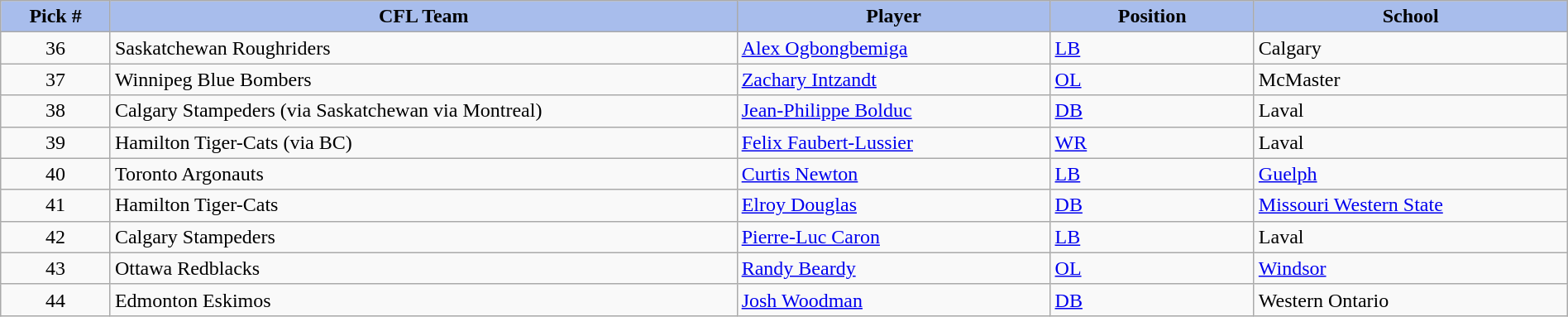<table class="wikitable" style="width: 100%">
<tr>
<th style="background:#A8BDEC;" width=7%>Pick #</th>
<th width=40% style="background:#A8BDEC;">CFL Team</th>
<th width=20% style="background:#A8BDEC;">Player</th>
<th width=13% style="background:#A8BDEC;">Position</th>
<th width=20% style="background:#A8BDEC;">School</th>
</tr>
<tr>
<td align=center>36</td>
<td>Saskatchewan Roughriders</td>
<td><a href='#'>Alex Ogbongbemiga</a></td>
<td><a href='#'>LB</a></td>
<td>Calgary</td>
</tr>
<tr>
<td align=center>37</td>
<td>Winnipeg Blue Bombers</td>
<td><a href='#'>Zachary Intzandt</a></td>
<td><a href='#'>OL</a></td>
<td>McMaster</td>
</tr>
<tr>
<td align=center>38</td>
<td>Calgary Stampeders (via Saskatchewan via Montreal)</td>
<td><a href='#'>Jean-Philippe Bolduc</a></td>
<td><a href='#'>DB</a></td>
<td>Laval</td>
</tr>
<tr>
<td align=center>39</td>
<td>Hamilton Tiger-Cats (via BC)</td>
<td><a href='#'>Felix Faubert-Lussier</a></td>
<td><a href='#'>WR</a></td>
<td>Laval</td>
</tr>
<tr>
<td align=center>40</td>
<td>Toronto Argonauts</td>
<td><a href='#'>Curtis Newton</a></td>
<td><a href='#'>LB</a></td>
<td><a href='#'>Guelph</a></td>
</tr>
<tr>
<td align=center>41</td>
<td>Hamilton Tiger-Cats</td>
<td><a href='#'>Elroy Douglas</a></td>
<td><a href='#'>DB</a></td>
<td><a href='#'>Missouri Western State</a></td>
</tr>
<tr>
<td align=center>42</td>
<td>Calgary Stampeders</td>
<td><a href='#'>Pierre-Luc Caron</a></td>
<td><a href='#'>LB</a></td>
<td>Laval</td>
</tr>
<tr>
<td align=center>43</td>
<td>Ottawa Redblacks</td>
<td><a href='#'>Randy Beardy</a></td>
<td><a href='#'>OL</a></td>
<td><a href='#'>Windsor</a></td>
</tr>
<tr>
<td align=center>44</td>
<td>Edmonton Eskimos</td>
<td><a href='#'>Josh Woodman</a></td>
<td><a href='#'>DB</a></td>
<td>Western Ontario</td>
</tr>
</table>
